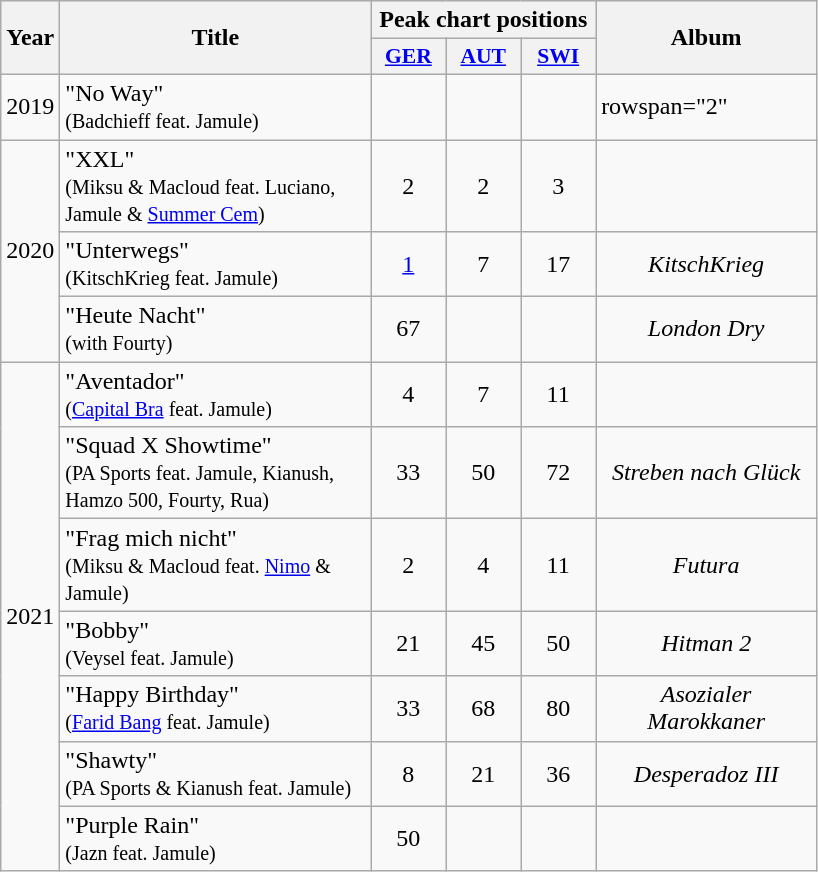<table class="wikitable">
<tr style="background: #eeeeee;">
<th style="width: 20px;" rowspan="2">Year</th>
<th style="width: 200px;" rowspan="2">Title</th>
<th colspan="3">Peak chart positions</th>
<th style="width: 140px;" rowspan="2">Album</th>
</tr>
<tr style="background: #eeeeee;">
<th scope="col" style="width:3em;font-size:90%;"><a href='#'>GER</a><br></th>
<th scope="col" style="width:3em;font-size:90%;"><a href='#'>AUT</a><br></th>
<th scope="col" style="width:3em;font-size:90%;"><a href='#'>SWI</a><br></th>
</tr>
<tr>
<td>2019</td>
<td>"No Way" <br><small>(Badchieff feat. Jamule)</small></td>
<td align="center"></td>
<td align="center"></td>
<td align="center"></td>
<td>rowspan="2" </td>
</tr>
<tr>
<td rowspan="3">2020</td>
<td>"XXL" <br><small>(Miksu & Macloud feat. Luciano, Jamule & <a href='#'>Summer Cem</a>)</small></td>
<td align="center">2</td>
<td align="center">2</td>
<td align="center">3</td>
</tr>
<tr>
<td>"Unterwegs" <br><small>(KitschKrieg feat. Jamule)</small></td>
<td align="center"><a href='#'>1</a></td>
<td align="center">7</td>
<td align="center">17</td>
<td align="center"><em>KitschKrieg</em></td>
</tr>
<tr>
<td>"Heute Nacht" <br><small>(with Fourty)</small></td>
<td align="center">67</td>
<td align="center"></td>
<td align="center"></td>
<td align="center"><em>London Dry</em></td>
</tr>
<tr>
<td rowspan="7">2021</td>
<td>"Aventador" <br><small>(<a href='#'>Capital Bra</a> feat. Jamule)</small></td>
<td align="center">4</td>
<td align="center">7</td>
<td align="center">11</td>
<td></td>
</tr>
<tr>
<td>"Squad X Showtime" <br><small>(PA Sports feat. Jamule, Kianush, Hamzo 500, Fourty, Rua)</small></td>
<td align="center">33</td>
<td align="center">50</td>
<td align="center">72</td>
<td align="center"><em>Streben nach Glück</em></td>
</tr>
<tr>
<td>"Frag mich nicht"<br><small>(Miksu & Macloud feat. <a href='#'>Nimo</a> & Jamule)</small></td>
<td align="center">2</td>
<td align="center">4</td>
<td align="center">11</td>
<td align="center"><em>Futura</em></td>
</tr>
<tr>
<td>"Bobby" <br><small>(Veysel feat. Jamule)</small></td>
<td align="center">21</td>
<td align="center">45</td>
<td align="center">50</td>
<td align="center"><em>Hitman 2</em></td>
</tr>
<tr>
<td>"Happy Birthday" <br><small>(<a href='#'>Farid Bang</a> feat. Jamule)</small></td>
<td align="center">33</td>
<td align="center">68</td>
<td align="center">80</td>
<td align="center"><em>Asozialer Marokkaner</em></td>
</tr>
<tr>
<td>"Shawty" <br><small>(PA Sports & Kianush feat. Jamule)</small></td>
<td align="center">8</td>
<td align="center">21</td>
<td align="center">36</td>
<td align="center"><em>Desperadoz III</em></td>
</tr>
<tr>
<td>"Purple Rain" <br><small>(Jazn feat. Jamule)</small></td>
<td align="center">50</td>
<td align="center"></td>
<td align="center"></td>
<td></td>
</tr>
</table>
